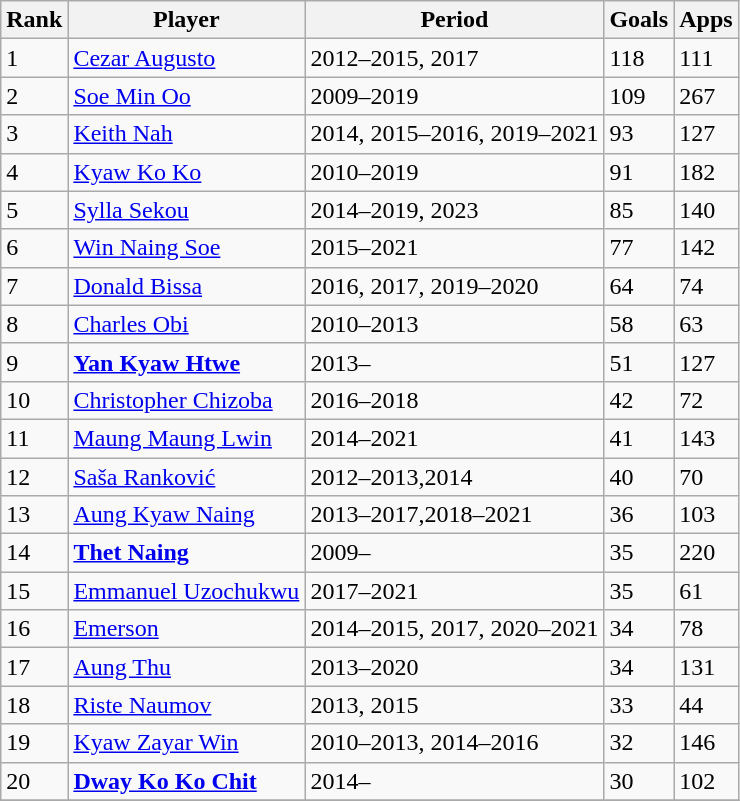<table class="wikitable">
<tr>
<th>Rank</th>
<th>Player</th>
<th>Period</th>
<th>Goals</th>
<th>Apps</th>
</tr>
<tr style="">
<td>1</td>
<td style="text-align: left;"> <a href='#'>Cezar Augusto</a></td>
<td>2012–2015, 2017</td>
<td>118</td>
<td>111</td>
</tr>
<tr>
<td>2</td>
<td style="text-align: left;"> <a href='#'>Soe Min Oo</a></td>
<td>2009–2019</td>
<td>109</td>
<td>267</td>
</tr>
<tr>
<td>3</td>
<td style="text-align: left;"> <a href='#'>Keith Nah</a></td>
<td>2014, 2015–2016, 2019–2021</td>
<td>93</td>
<td>127</td>
</tr>
<tr>
<td>4</td>
<td style="text-align: left;"> <a href='#'>Kyaw Ko Ko</a></td>
<td>2010–2019</td>
<td>91</td>
<td>182</td>
</tr>
<tr>
<td>5</td>
<td style="text-align: left;"> <a href='#'>Sylla Sekou</a></td>
<td>2014–2019, 2023</td>
<td>85</td>
<td>140</td>
</tr>
<tr>
<td>6</td>
<td style="text-align: left;"> <a href='#'>Win Naing Soe</a></td>
<td>2015–2021</td>
<td>77</td>
<td>142</td>
</tr>
<tr>
<td>7</td>
<td style="text-align: left;"> <a href='#'>Donald Bissa</a></td>
<td>2016, 2017, 2019–2020</td>
<td>64</td>
<td>74</td>
</tr>
<tr>
<td>8</td>
<td style="text-align: left;"> <a href='#'>Charles Obi</a></td>
<td>2010–2013</td>
<td>58</td>
<td>63</td>
</tr>
<tr>
<td>9</td>
<td style="text-align: left;"> <strong><a href='#'>Yan Kyaw Htwe</a></strong></td>
<td>2013–</td>
<td>51</td>
<td>127</td>
</tr>
<tr>
<td>10</td>
<td style="text-align: left;"> <a href='#'>Christopher Chizoba</a></td>
<td>2016–2018</td>
<td>42</td>
<td>72</td>
</tr>
<tr>
<td>11</td>
<td style="text-align: left;"> <a href='#'>Maung Maung Lwin</a></td>
<td>2014–2021</td>
<td>41</td>
<td>143</td>
</tr>
<tr>
<td>12</td>
<td style="text-align: left;"> <a href='#'>Saša Ranković</a></td>
<td>2012–2013,2014</td>
<td>40</td>
<td>70</td>
</tr>
<tr>
<td>13</td>
<td style="text-align: left;"> <a href='#'>Aung Kyaw Naing</a></td>
<td>2013–2017,2018–2021</td>
<td>36</td>
<td>103</td>
</tr>
<tr>
<td>14</td>
<td style="text-align: left;"> <strong><a href='#'>Thet Naing</a></strong></td>
<td>2009–</td>
<td>35</td>
<td>220</td>
</tr>
<tr>
<td>15</td>
<td style="text-align: left;"> <a href='#'>Emmanuel Uzochukwu</a></td>
<td>2017–2021</td>
<td>35</td>
<td>61</td>
</tr>
<tr>
<td>16</td>
<td style="text-align: left;"> <a href='#'>Emerson</a></td>
<td>2014–2015, 2017, 2020–2021</td>
<td>34</td>
<td>78</td>
</tr>
<tr>
<td>17</td>
<td style="text-align: left;"> <a href='#'>Aung Thu</a></td>
<td>2013–2020</td>
<td>34</td>
<td>131</td>
</tr>
<tr>
<td>18</td>
<td style="text-align: left;"> <a href='#'>Riste Naumov</a></td>
<td>2013, 2015</td>
<td>33</td>
<td>44</td>
</tr>
<tr>
<td>19</td>
<td style="text-align: left;"> <a href='#'>Kyaw Zayar Win</a></td>
<td>2010–2013, 2014–2016</td>
<td>32</td>
<td>146</td>
</tr>
<tr>
<td>20</td>
<td style="text-align: left;"> <strong><a href='#'>Dway Ko Ko Chit</a></strong></td>
<td>2014–</td>
<td>30</td>
<td>102</td>
</tr>
<tr>
</tr>
</table>
